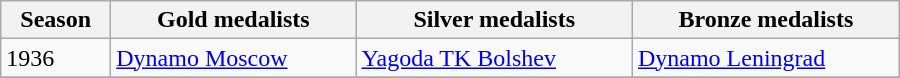<table class="wikitable" style="width:600px;">
<tr>
<th>Season</th>
<th>Gold medalists</th>
<th>Silver medalists</th>
<th>Bronze medalists</th>
</tr>
<tr>
<td>1936</td>
<td><a href='#'>Dynamo Moscow</a></td>
<td><a href='#'>Yagoda TK Bolshev</a></td>
<td><a href='#'>Dynamo Leningrad</a></td>
</tr>
<tr>
</tr>
</table>
